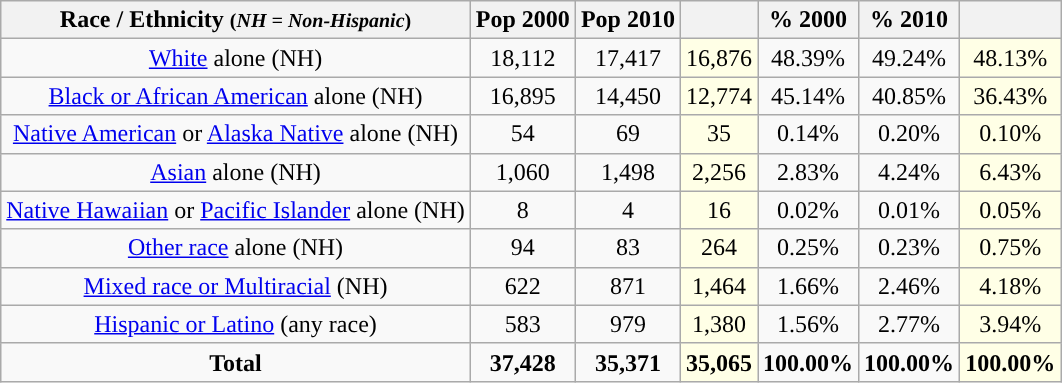<table class="wikitable" style="text-align:center;">
<tr>
<th>Race / Ethnicity <small>(<em>NH = Non-Hispanic</em>)</small></th>
<th>Pop 2000</th>
<th>Pop 2010</th>
<th></th>
<th>% 2000</th>
<th>% 2010</th>
<th></th>
</tr>
<tr>
<td><a href='#'>White</a> alone (NH)</td>
<td>18,112</td>
<td>17,417</td>
<td style='background: #ffffe6;'>16,876</td>
<td>48.39%</td>
<td>49.24%</td>
<td style='background: #ffffe6;'>48.13%</td>
</tr>
<tr>
<td><a href='#'>Black or African American</a> alone (NH)</td>
<td>16,895</td>
<td>14,450</td>
<td style='background: #ffffe6;'>12,774</td>
<td>45.14%</td>
<td>40.85%</td>
<td style='background: #ffffe6;'>36.43%</td>
</tr>
<tr>
<td><a href='#'>Native American</a> or <a href='#'>Alaska Native</a> alone (NH)</td>
<td>54</td>
<td>69</td>
<td style='background: #ffffe6;'>35</td>
<td>0.14%</td>
<td>0.20%</td>
<td style='background: #ffffe6;'>0.10%</td>
</tr>
<tr>
<td><a href='#'>Asian</a> alone (NH)</td>
<td>1,060</td>
<td>1,498</td>
<td style='background: #ffffe6;'>2,256</td>
<td>2.83%</td>
<td>4.24%</td>
<td style='background: #ffffe6;'>6.43%</td>
</tr>
<tr>
<td><a href='#'>Native Hawaiian</a> or <a href='#'>Pacific Islander</a> alone (NH)</td>
<td>8</td>
<td>4</td>
<td style='background: #ffffe6;'>16</td>
<td>0.02%</td>
<td>0.01%</td>
<td style='background: #ffffe6;'>0.05%</td>
</tr>
<tr>
<td><a href='#'>Other race</a> alone (NH)</td>
<td>94</td>
<td>83</td>
<td style='background: #ffffe6;'>264</td>
<td>0.25%</td>
<td>0.23%</td>
<td style='background: #ffffe6;'>0.75%</td>
</tr>
<tr>
<td><a href='#'>Mixed race or Multiracial</a> (NH)</td>
<td>622</td>
<td>871</td>
<td style='background: #ffffe6;'>1,464</td>
<td>1.66%</td>
<td>2.46%</td>
<td style='background: #ffffe6;'>4.18%</td>
</tr>
<tr>
<td><a href='#'>Hispanic or Latino</a> (any race)</td>
<td>583</td>
<td>979</td>
<td style='background: #ffffe6;'>1,380</td>
<td>1.56%</td>
<td>2.77%</td>
<td style='background: #ffffe6;'>3.94%</td>
</tr>
<tr>
<td><strong>Total</strong></td>
<td><strong>37,428</strong></td>
<td><strong>35,371</strong></td>
<td style='background: #ffffe6;'><strong>35,065</strong></td>
<td><strong>100.00%</strong></td>
<td><strong>100.00%</strong></td>
<td style='background: #ffffe6;'><strong>100.00%</strong></td>
</tr>
</table>
